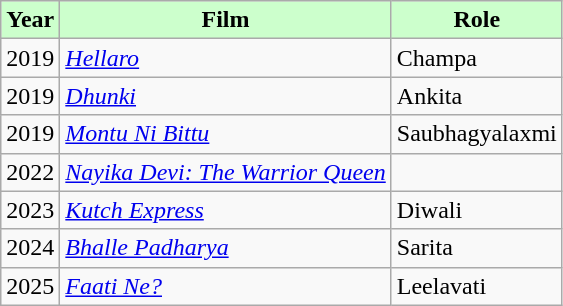<table class="wikitable sortable">
<tr>
<th style="background:#cfc; text-align:center;">Year</th>
<th style="background:#cfc; text-align:center;">Film</th>
<th style="background:#cfc; text-align:center;">Role</th>
</tr>
<tr>
<td>2019</td>
<td><em><a href='#'>Hellaro</a></em></td>
<td>Champa</td>
</tr>
<tr>
<td>2019</td>
<td><em><a href='#'>Dhunki</a></em></td>
<td>Ankita</td>
</tr>
<tr>
<td>2019</td>
<td><em><a href='#'>Montu Ni Bittu</a></em></td>
<td>Saubhagyalaxmi</td>
</tr>
<tr>
<td>2022</td>
<td><em><a href='#'>Nayika Devi: The Warrior Queen</a></em></td>
<td></td>
</tr>
<tr>
<td>2023</td>
<td><em><a href='#'>Kutch Express</a></em></td>
<td>Diwali</td>
</tr>
<tr>
<td>2024</td>
<td><em><a href='#'>Bhalle Padharya</a></em></td>
<td>Sarita</td>
</tr>
<tr>
<td>2025</td>
<td><em><a href='#'>Faati Ne?</a></em></td>
<td>Leelavati</td>
</tr>
</table>
